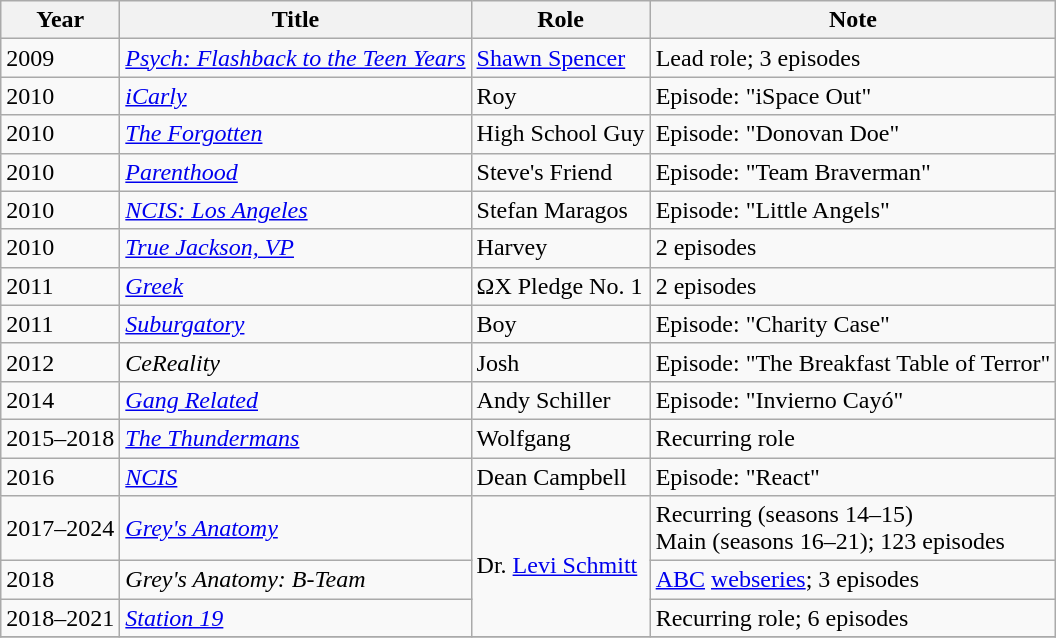<table class="wikitable">
<tr>
<th>Year</th>
<th>Title</th>
<th>Role</th>
<th>Note</th>
</tr>
<tr>
<td>2009</td>
<td><em><a href='#'>Psych: Flashback to the Teen Years</a></em></td>
<td><a href='#'>Shawn Spencer</a></td>
<td>Lead role; 3 episodes</td>
</tr>
<tr>
<td>2010</td>
<td><em><a href='#'>iCarly</a></em></td>
<td>Roy</td>
<td>Episode: "iSpace Out"</td>
</tr>
<tr>
<td>2010</td>
<td><em><a href='#'>The Forgotten</a></em></td>
<td>High School Guy</td>
<td>Episode: "Donovan Doe"</td>
</tr>
<tr>
<td>2010</td>
<td><em><a href='#'>Parenthood</a></em></td>
<td>Steve's Friend</td>
<td>Episode: "Team Braverman"</td>
</tr>
<tr>
<td>2010</td>
<td><em><a href='#'>NCIS: Los Angeles</a></em></td>
<td>Stefan Maragos</td>
<td>Episode: "Little Angels"</td>
</tr>
<tr>
<td>2010</td>
<td><em><a href='#'>True Jackson, VP</a></em></td>
<td>Harvey</td>
<td>2 episodes</td>
</tr>
<tr>
<td>2011</td>
<td><em><a href='#'>Greek</a></em></td>
<td>ΩX Pledge No. 1</td>
<td>2 episodes</td>
</tr>
<tr>
<td>2011</td>
<td><em><a href='#'>Suburgatory</a></em></td>
<td>Boy</td>
<td>Episode: "Charity Case"</td>
</tr>
<tr>
<td>2012</td>
<td><em>CeReality</em></td>
<td>Josh</td>
<td>Episode: "The Breakfast Table of Terror"</td>
</tr>
<tr>
<td>2014</td>
<td><em><a href='#'>Gang Related</a></em></td>
<td>Andy Schiller</td>
<td>Episode: "Invierno Cayó"</td>
</tr>
<tr>
<td>2015–2018</td>
<td><em><a href='#'>The Thundermans</a></em></td>
<td>Wolfgang</td>
<td>Recurring role</td>
</tr>
<tr>
<td>2016</td>
<td><em><a href='#'>NCIS</a></em></td>
<td>Dean Campbell</td>
<td>Episode: "React"</td>
</tr>
<tr>
<td>2017–2024</td>
<td><em><a href='#'>Grey's Anatomy</a></em></td>
<td rowspan="3">Dr. <a href='#'>Levi Schmitt</a></td>
<td>Recurring (seasons 14–15)<br>Main (seasons 16–21); 123 episodes</td>
</tr>
<tr>
<td>2018</td>
<td><em>Grey's Anatomy: B-Team</em></td>
<td><a href='#'>ABC</a> <a href='#'>webseries</a>; 3 episodes</td>
</tr>
<tr>
<td>2018–2021</td>
<td><em><a href='#'>Station 19</a></em></td>
<td>Recurring role; 6 episodes</td>
</tr>
<tr>
</tr>
</table>
